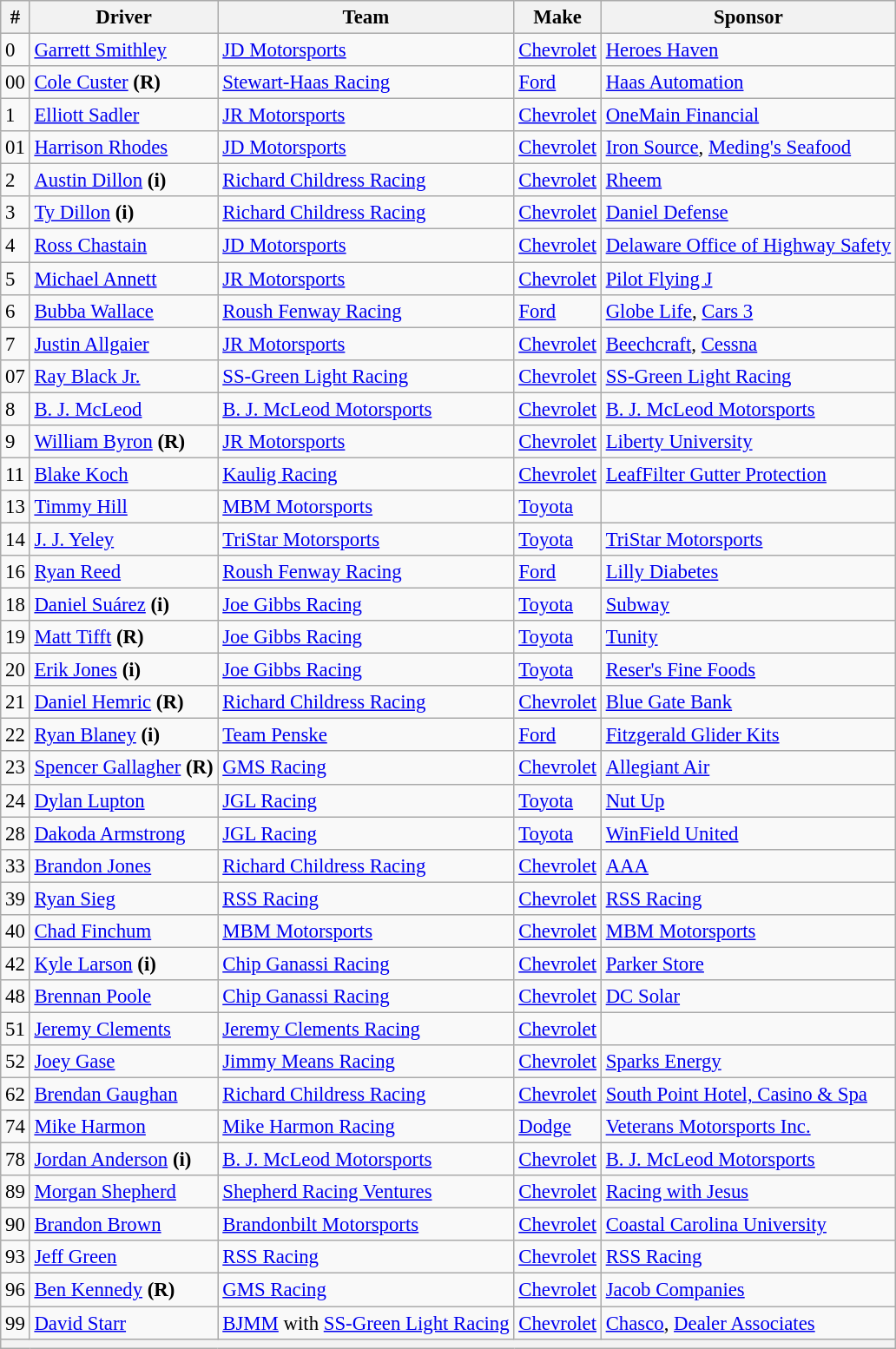<table class="wikitable" style="font-size:95%">
<tr>
<th>#</th>
<th>Driver</th>
<th>Team</th>
<th>Make</th>
<th>Sponsor</th>
</tr>
<tr>
<td>0</td>
<td><a href='#'>Garrett Smithley</a></td>
<td><a href='#'>JD Motorsports</a></td>
<td><a href='#'>Chevrolet</a></td>
<td><a href='#'>Heroes Haven</a></td>
</tr>
<tr>
<td>00</td>
<td><a href='#'>Cole Custer</a> <strong>(R)</strong></td>
<td><a href='#'>Stewart-Haas Racing</a></td>
<td><a href='#'>Ford</a></td>
<td><a href='#'>Haas Automation</a></td>
</tr>
<tr>
<td>1</td>
<td><a href='#'>Elliott Sadler</a></td>
<td><a href='#'>JR Motorsports</a></td>
<td><a href='#'>Chevrolet</a></td>
<td><a href='#'>OneMain Financial</a></td>
</tr>
<tr>
<td>01</td>
<td><a href='#'>Harrison Rhodes</a></td>
<td><a href='#'>JD Motorsports</a></td>
<td><a href='#'>Chevrolet</a></td>
<td><a href='#'>Iron Source</a>, <a href='#'>Meding's Seafood</a></td>
</tr>
<tr>
<td>2</td>
<td><a href='#'>Austin Dillon</a> <strong>(i)</strong></td>
<td><a href='#'>Richard Childress Racing</a></td>
<td><a href='#'>Chevrolet</a></td>
<td><a href='#'>Rheem</a></td>
</tr>
<tr>
<td>3</td>
<td><a href='#'>Ty Dillon</a> <strong>(i)</strong></td>
<td><a href='#'>Richard Childress Racing</a></td>
<td><a href='#'>Chevrolet</a></td>
<td><a href='#'>Daniel Defense</a></td>
</tr>
<tr>
<td>4</td>
<td><a href='#'>Ross Chastain</a></td>
<td><a href='#'>JD Motorsports</a></td>
<td><a href='#'>Chevrolet</a></td>
<td><a href='#'>Delaware Office of Highway Safety</a></td>
</tr>
<tr>
<td>5</td>
<td><a href='#'>Michael Annett</a></td>
<td><a href='#'>JR Motorsports</a></td>
<td><a href='#'>Chevrolet</a></td>
<td><a href='#'>Pilot Flying J</a></td>
</tr>
<tr>
<td>6</td>
<td><a href='#'>Bubba Wallace</a></td>
<td><a href='#'>Roush Fenway Racing</a></td>
<td><a href='#'>Ford</a></td>
<td><a href='#'>Globe Life</a>, <a href='#'>Cars 3</a></td>
</tr>
<tr>
<td>7</td>
<td><a href='#'>Justin Allgaier</a></td>
<td><a href='#'>JR Motorsports</a></td>
<td><a href='#'>Chevrolet</a></td>
<td><a href='#'>Beechcraft</a>, <a href='#'>Cessna</a></td>
</tr>
<tr>
<td>07</td>
<td><a href='#'>Ray Black Jr.</a></td>
<td><a href='#'>SS-Green Light Racing</a></td>
<td><a href='#'>Chevrolet</a></td>
<td><a href='#'>SS-Green Light Racing</a></td>
</tr>
<tr>
<td>8</td>
<td><a href='#'>B. J. McLeod</a></td>
<td><a href='#'>B. J. McLeod Motorsports</a></td>
<td><a href='#'>Chevrolet</a></td>
<td><a href='#'>B. J. McLeod Motorsports</a></td>
</tr>
<tr>
<td>9</td>
<td><a href='#'>William Byron</a> <strong>(R)</strong></td>
<td><a href='#'>JR Motorsports</a></td>
<td><a href='#'>Chevrolet</a></td>
<td><a href='#'>Liberty University</a></td>
</tr>
<tr>
<td>11</td>
<td><a href='#'>Blake Koch</a></td>
<td><a href='#'>Kaulig Racing</a></td>
<td><a href='#'>Chevrolet</a></td>
<td><a href='#'>LeafFilter Gutter Protection</a></td>
</tr>
<tr>
<td>13</td>
<td><a href='#'>Timmy Hill</a></td>
<td><a href='#'>MBM Motorsports</a></td>
<td><a href='#'>Toyota</a></td>
<td></td>
</tr>
<tr>
<td>14</td>
<td><a href='#'>J. J. Yeley</a></td>
<td><a href='#'>TriStar Motorsports</a></td>
<td><a href='#'>Toyota</a></td>
<td><a href='#'>TriStar Motorsports</a></td>
</tr>
<tr>
<td>16</td>
<td><a href='#'>Ryan Reed</a></td>
<td><a href='#'>Roush Fenway Racing</a></td>
<td><a href='#'>Ford</a></td>
<td><a href='#'>Lilly Diabetes</a></td>
</tr>
<tr>
<td>18</td>
<td><a href='#'>Daniel Suárez</a> <strong>(i)</strong></td>
<td><a href='#'>Joe Gibbs Racing</a></td>
<td><a href='#'>Toyota</a></td>
<td><a href='#'>Subway</a></td>
</tr>
<tr>
<td>19</td>
<td><a href='#'>Matt Tifft</a> <strong>(R)</strong></td>
<td><a href='#'>Joe Gibbs Racing</a></td>
<td><a href='#'>Toyota</a></td>
<td><a href='#'>Tunity</a></td>
</tr>
<tr>
<td>20</td>
<td><a href='#'>Erik Jones</a> <strong>(i)</strong></td>
<td><a href='#'>Joe Gibbs Racing</a></td>
<td><a href='#'>Toyota</a></td>
<td><a href='#'>Reser's Fine Foods</a></td>
</tr>
<tr>
<td>21</td>
<td><a href='#'>Daniel Hemric</a> <strong>(R)</strong></td>
<td><a href='#'>Richard Childress Racing</a></td>
<td><a href='#'>Chevrolet</a></td>
<td><a href='#'>Blue Gate Bank</a></td>
</tr>
<tr>
<td>22</td>
<td><a href='#'>Ryan Blaney</a> <strong>(i)</strong></td>
<td><a href='#'>Team Penske</a></td>
<td><a href='#'>Ford</a></td>
<td><a href='#'>Fitzgerald Glider Kits</a></td>
</tr>
<tr>
<td>23</td>
<td><a href='#'>Spencer Gallagher</a> <strong>(R)</strong></td>
<td><a href='#'>GMS Racing</a></td>
<td><a href='#'>Chevrolet</a></td>
<td><a href='#'>Allegiant Air</a></td>
</tr>
<tr>
<td>24</td>
<td><a href='#'>Dylan Lupton</a></td>
<td><a href='#'>JGL Racing</a></td>
<td><a href='#'>Toyota</a></td>
<td><a href='#'>Nut Up</a></td>
</tr>
<tr>
<td>28</td>
<td><a href='#'>Dakoda Armstrong</a></td>
<td><a href='#'>JGL Racing</a></td>
<td><a href='#'>Toyota</a></td>
<td><a href='#'>WinField United</a></td>
</tr>
<tr>
<td>33</td>
<td><a href='#'>Brandon Jones</a></td>
<td><a href='#'>Richard Childress Racing</a></td>
<td><a href='#'>Chevrolet</a></td>
<td><a href='#'>AAA</a></td>
</tr>
<tr>
<td>39</td>
<td><a href='#'>Ryan Sieg</a></td>
<td><a href='#'>RSS Racing</a></td>
<td><a href='#'>Chevrolet</a></td>
<td><a href='#'>RSS Racing</a></td>
</tr>
<tr>
<td>40</td>
<td><a href='#'>Chad Finchum</a></td>
<td><a href='#'>MBM Motorsports</a></td>
<td><a href='#'>Chevrolet</a></td>
<td><a href='#'>MBM Motorsports</a></td>
</tr>
<tr>
<td>42</td>
<td><a href='#'>Kyle Larson</a> <strong>(i)</strong></td>
<td><a href='#'>Chip Ganassi Racing</a></td>
<td><a href='#'>Chevrolet</a></td>
<td><a href='#'>Parker Store</a></td>
</tr>
<tr>
<td>48</td>
<td><a href='#'>Brennan Poole</a></td>
<td><a href='#'>Chip Ganassi Racing</a></td>
<td><a href='#'>Chevrolet</a></td>
<td><a href='#'>DC Solar</a></td>
</tr>
<tr>
<td>51</td>
<td><a href='#'>Jeremy Clements</a></td>
<td><a href='#'>Jeremy Clements Racing</a></td>
<td><a href='#'>Chevrolet</a></td>
<td></td>
</tr>
<tr>
<td>52</td>
<td><a href='#'>Joey Gase</a></td>
<td><a href='#'>Jimmy Means Racing</a></td>
<td><a href='#'>Chevrolet</a></td>
<td><a href='#'>Sparks Energy</a></td>
</tr>
<tr>
<td>62</td>
<td><a href='#'>Brendan Gaughan</a></td>
<td><a href='#'>Richard Childress Racing</a></td>
<td><a href='#'>Chevrolet</a></td>
<td><a href='#'>South Point Hotel, Casino & Spa</a></td>
</tr>
<tr>
<td>74</td>
<td><a href='#'>Mike Harmon</a></td>
<td><a href='#'>Mike Harmon Racing</a></td>
<td><a href='#'>Dodge</a></td>
<td><a href='#'>Veterans Motorsports Inc.</a></td>
</tr>
<tr>
<td>78</td>
<td><a href='#'>Jordan Anderson</a> <strong>(i)</strong></td>
<td><a href='#'>B. J. McLeod Motorsports</a></td>
<td><a href='#'>Chevrolet</a></td>
<td><a href='#'>B. J. McLeod Motorsports</a></td>
</tr>
<tr>
<td>89</td>
<td><a href='#'>Morgan Shepherd</a></td>
<td><a href='#'>Shepherd Racing Ventures</a></td>
<td><a href='#'>Chevrolet</a></td>
<td><a href='#'>Racing with Jesus</a></td>
</tr>
<tr>
<td>90</td>
<td><a href='#'>Brandon Brown</a></td>
<td><a href='#'>Brandonbilt Motorsports</a></td>
<td><a href='#'>Chevrolet</a></td>
<td><a href='#'>Coastal Carolina University</a></td>
</tr>
<tr>
<td>93</td>
<td><a href='#'>Jeff Green</a></td>
<td><a href='#'>RSS Racing</a></td>
<td><a href='#'>Chevrolet</a></td>
<td><a href='#'>RSS Racing</a></td>
</tr>
<tr>
<td>96</td>
<td><a href='#'>Ben Kennedy</a> <strong>(R)</strong></td>
<td><a href='#'>GMS Racing</a></td>
<td><a href='#'>Chevrolet</a></td>
<td><a href='#'>Jacob Companies</a></td>
</tr>
<tr>
<td>99</td>
<td><a href='#'>David Starr</a></td>
<td><a href='#'>BJMM</a> with <a href='#'>SS-Green Light Racing</a></td>
<td><a href='#'>Chevrolet</a></td>
<td><a href='#'>Chasco</a>, <a href='#'>Dealer Associates</a></td>
</tr>
<tr>
<th colspan="5"></th>
</tr>
</table>
